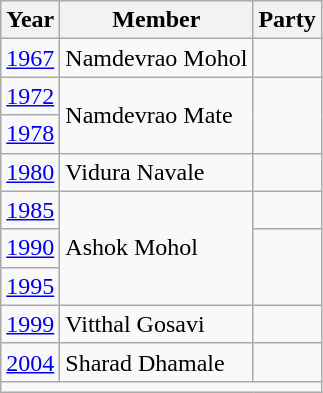<table class=wikitable>
<tr>
<th>Year</th>
<th>Member</th>
<th colspan="2">Party</th>
</tr>
<tr>
<td><a href='#'>1967</a></td>
<td>Namdevrao Mohol</td>
<td></td>
</tr>
<tr>
<td><a href='#'>1972</a></td>
<td rowspan="2">Namdevrao Mate</td>
</tr>
<tr>
<td><a href='#'>1978</a></td>
</tr>
<tr>
<td><a href='#'>1980</a></td>
<td>Vidura Navale</td>
<td></td>
</tr>
<tr>
<td><a href='#'>1985</a></td>
<td rowspan="3">Ashok Mohol</td>
<td></td>
</tr>
<tr>
<td><a href='#'>1990</a></td>
</tr>
<tr>
<td><a href='#'>1995</a></td>
</tr>
<tr>
<td><a href='#'>1999</a></td>
<td>Vitthal Gosavi</td>
<td></td>
</tr>
<tr>
<td><a href='#'>2004</a></td>
<td>Sharad Dhamale</td>
<td></td>
</tr>
<tr>
<td colspan="4"></td>
</tr>
</table>
